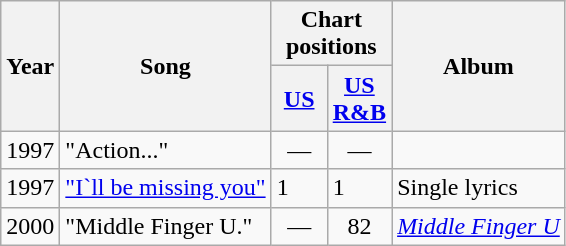<table class="wikitable">
<tr>
<th rowspan="2">Year</th>
<th rowspan="2">Song</th>
<th colspan="2">Chart positions</th>
<th rowspan="2">Album</th>
</tr>
<tr>
<th width="30"><a href='#'>US</a><br></th>
<th width="30"><a href='#'>US<br>R&B</a><br></th>
</tr>
<tr>
<td>1997</td>
<td align="left">"Action..."</td>
<td align="center">—</td>
<td align="center">—</td>
<td></td>
</tr>
<tr>
<td>1997</td>
<td><a href='#'>"I`ll be missing you"</a></td>
<td>1</td>
<td>1</td>
<td>Single lyrics</td>
</tr>
<tr>
<td>2000</td>
<td align="left">"Middle Finger U."</td>
<td align="center">—</td>
<td align="center">82</td>
<td><em><a href='#'>Middle Finger U</a></em></td>
</tr>
</table>
